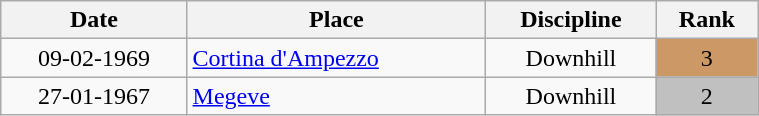<table class="wikitable" width=40% style="font-size:100%; text-align:center;">
<tr>
<th>Date</th>
<th>Place</th>
<th>Discipline</th>
<th>Rank</th>
</tr>
<tr>
<td>09-02-1969</td>
<td align=left> <a href='#'>Cortina d'Ampezzo</a></td>
<td>Downhill</td>
<td bgcolor=cc9966>3</td>
</tr>
<tr>
<td>27-01-1967</td>
<td align=left> <a href='#'>Megeve</a></td>
<td>Downhill</td>
<td bgcolor=silver>2</td>
</tr>
</table>
